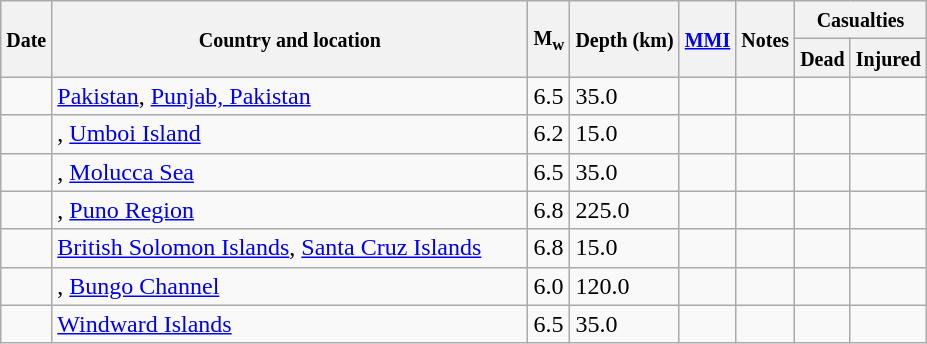<table class="wikitable sortable sort-under" style="border:1px black; margin-left:1em;">
<tr>
<th rowspan="2"><small>Date</small></th>
<th rowspan="2" style="width: 310px"><small>Country and location</small></th>
<th rowspan="2"><small>M<sub>w</sub></small></th>
<th rowspan="2"><small>Depth (km)</small></th>
<th rowspan="2"><small><a href='#'>MMI</a></small></th>
<th rowspan="2" class="unsortable"><small>Notes</small></th>
<th colspan="2"><small>Casualties</small></th>
</tr>
<tr>
<th><small>Dead</small></th>
<th><small>Injured</small></th>
</tr>
<tr>
<td></td>
<td> <a href='#'>Pakistan</a>, <a href='#'>Punjab, Pakistan</a></td>
<td>6.5</td>
<td>35.0</td>
<td></td>
<td></td>
<td></td>
<td></td>
</tr>
<tr>
<td></td>
<td>, <a href='#'>Umboi Island</a></td>
<td>6.2</td>
<td>15.0</td>
<td></td>
<td></td>
<td></td>
<td></td>
</tr>
<tr>
<td></td>
<td>, <a href='#'>Molucca Sea</a></td>
<td>6.5</td>
<td>35.0</td>
<td></td>
<td></td>
<td></td>
<td></td>
</tr>
<tr>
<td></td>
<td>, <a href='#'>Puno Region</a></td>
<td>6.8</td>
<td>225.0</td>
<td></td>
<td></td>
<td></td>
<td></td>
</tr>
<tr>
<td></td>
<td> <a href='#'>British Solomon Islands</a>, <a href='#'>Santa Cruz Islands</a></td>
<td>6.8</td>
<td>15.0</td>
<td></td>
<td></td>
<td></td>
<td></td>
</tr>
<tr>
<td></td>
<td>, <a href='#'>Bungo Channel</a></td>
<td>6.0</td>
<td>120.0</td>
<td></td>
<td></td>
<td></td>
<td></td>
</tr>
<tr>
<td></td>
<td><a href='#'>Windward Islands</a></td>
<td>6.5</td>
<td>35.0</td>
<td></td>
<td></td>
<td></td>
<td></td>
</tr>
</table>
